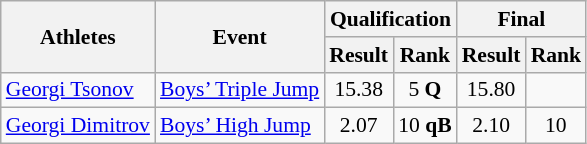<table class="wikitable" border="1" style="font-size:90%">
<tr>
<th rowspan=2>Athletes</th>
<th rowspan=2>Event</th>
<th colspan=2>Qualification</th>
<th colspan=2>Final</th>
</tr>
<tr>
<th>Result</th>
<th>Rank</th>
<th>Result</th>
<th>Rank</th>
</tr>
<tr>
<td><a href='#'>Georgi Tsonov</a></td>
<td><a href='#'>Boys’ Triple Jump</a></td>
<td align=center>15.38</td>
<td align=center>5 <strong>Q</strong></td>
<td align=center>15.80</td>
<td align=center></td>
</tr>
<tr>
<td><a href='#'>Georgi Dimitrov</a></td>
<td><a href='#'>Boys’ High Jump</a></td>
<td align=center>2.07</td>
<td align=center>10 <strong>qB</strong></td>
<td align=center>2.10</td>
<td align=center>10</td>
</tr>
</table>
